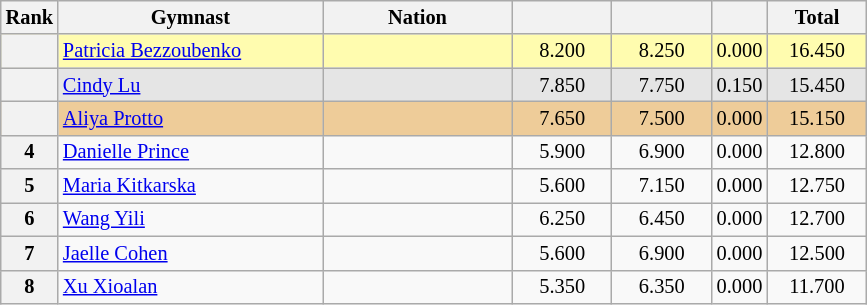<table class="wikitable sortable" style="text-align:center; font-size:85%">
<tr>
<th scope="col" style="width:20px;">Rank</th>
<th ! scope="col" style="width:170px;">Gymnast</th>
<th ! scope="col" style="width:120px;">Nation</th>
<th ! scope="col" style="width:60px;"></th>
<th ! scope="col" style="width:60px;"></th>
<th ! scope="col" style="width:30px;"></th>
<th ! scope="col" style="width:60px;">Total</th>
</tr>
<tr bgcolor=fffcaf>
<th scope=row></th>
<td align=left><a href='#'>Patricia Bezzoubenko</a></td>
<td style="text-align:left;"></td>
<td>8.200</td>
<td>8.250</td>
<td>0.000</td>
<td>16.450</td>
</tr>
<tr bgcolor=e5e5e5>
<th scope=row></th>
<td align=left><a href='#'>Cindy Lu</a></td>
<td style="text-align:left;"></td>
<td>7.850</td>
<td>7.750</td>
<td>0.150</td>
<td>15.450</td>
</tr>
<tr bgcolor=eecc99>
<th scope=row></th>
<td align=left><a href='#'>Aliya Protto</a></td>
<td style="text-align:left;"></td>
<td>7.650</td>
<td>7.500</td>
<td>0.000</td>
<td>15.150</td>
</tr>
<tr>
<th scope=row>4</th>
<td align=left><a href='#'>Danielle Prince</a></td>
<td style="text-align:left;"></td>
<td>5.900</td>
<td>6.900</td>
<td>0.000</td>
<td>12.800</td>
</tr>
<tr>
<th scope=row>5</th>
<td align=left><a href='#'>Maria Kitkarska</a></td>
<td style="text-align:left;"></td>
<td>5.600</td>
<td>7.150</td>
<td>0.000</td>
<td>12.750</td>
</tr>
<tr>
<th scope=row>6</th>
<td align=left><a href='#'>Wang Yili</a></td>
<td style="text-align:left;"></td>
<td>6.250</td>
<td>6.450</td>
<td>0.000</td>
<td>12.700</td>
</tr>
<tr>
<th scope=row>7</th>
<td align=left><a href='#'>Jaelle Cohen</a></td>
<td style="text-align:left;"></td>
<td>5.600</td>
<td>6.900</td>
<td>0.000</td>
<td>12.500</td>
</tr>
<tr>
<th scope=row>8</th>
<td align=left><a href='#'>Xu Xioalan</a></td>
<td style="text-align:left;"></td>
<td>5.350</td>
<td>6.350</td>
<td>0.000</td>
<td>11.700</td>
</tr>
</table>
